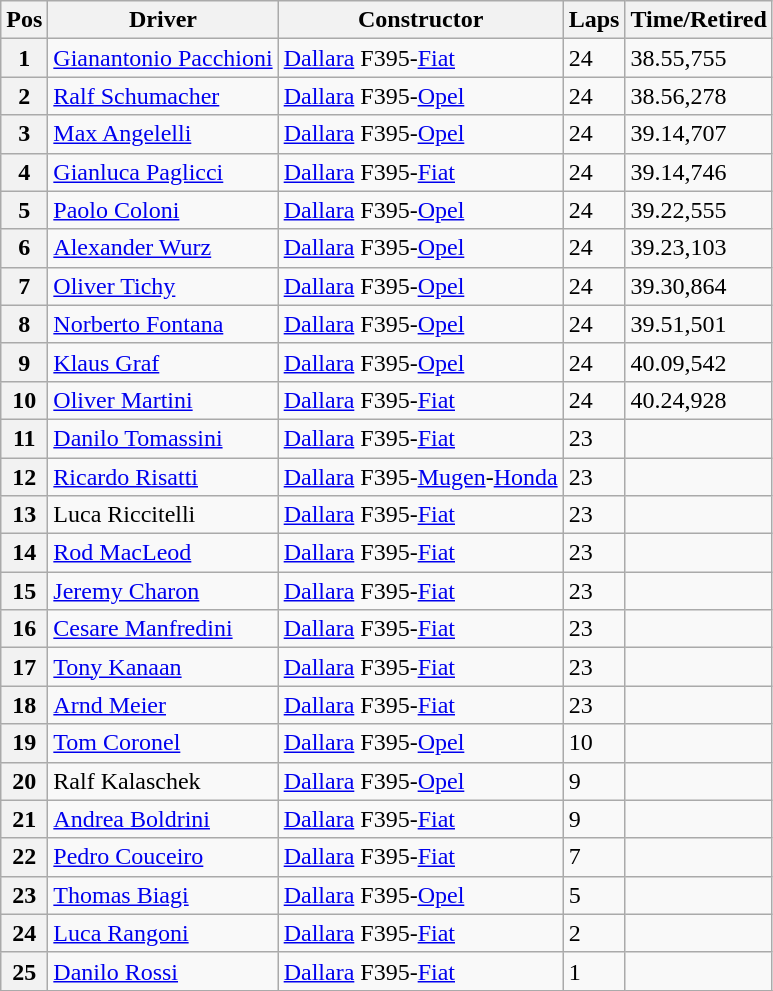<table class="wikitable">
<tr>
<th>Pos</th>
<th>Driver</th>
<th>Constructor</th>
<th>Laps</th>
<th>Time/Retired</th>
</tr>
<tr>
<th>1</th>
<td> <a href='#'>Gianantonio Pacchioni</a></td>
<td><a href='#'>Dallara</a> F395-<a href='#'>Fiat</a></td>
<td>24</td>
<td>38.55,755</td>
</tr>
<tr>
<th>2</th>
<td> <a href='#'>Ralf Schumacher</a></td>
<td><a href='#'>Dallara</a> F395-<a href='#'>Opel</a></td>
<td>24</td>
<td>38.56,278</td>
</tr>
<tr>
<th>3</th>
<td> <a href='#'>Max Angelelli</a></td>
<td><a href='#'>Dallara</a> F395-<a href='#'>Opel</a></td>
<td>24</td>
<td>39.14,707</td>
</tr>
<tr>
<th>4</th>
<td> <a href='#'>Gianluca Paglicci</a></td>
<td><a href='#'>Dallara</a> F395-<a href='#'>Fiat</a></td>
<td>24</td>
<td>39.14,746</td>
</tr>
<tr>
<th>5</th>
<td> <a href='#'>Paolo Coloni</a></td>
<td><a href='#'>Dallara</a> F395-<a href='#'>Opel</a></td>
<td>24</td>
<td>39.22,555</td>
</tr>
<tr>
<th>6</th>
<td> <a href='#'>Alexander Wurz</a></td>
<td><a href='#'>Dallara</a> F395-<a href='#'>Opel</a></td>
<td>24</td>
<td>39.23,103</td>
</tr>
<tr>
<th>7</th>
<td> <a href='#'>Oliver Tichy</a></td>
<td><a href='#'>Dallara</a> F395-<a href='#'>Opel</a></td>
<td>24</td>
<td>39.30,864</td>
</tr>
<tr>
<th>8</th>
<td> <a href='#'>Norberto Fontana</a></td>
<td><a href='#'>Dallara</a> F395-<a href='#'>Opel</a></td>
<td>24</td>
<td>39.51,501</td>
</tr>
<tr>
<th>9</th>
<td> <a href='#'>Klaus Graf</a></td>
<td><a href='#'>Dallara</a> F395-<a href='#'>Opel</a></td>
<td>24</td>
<td>40.09,542</td>
</tr>
<tr>
<th>10</th>
<td> <a href='#'>Oliver Martini</a></td>
<td><a href='#'>Dallara</a> F395-<a href='#'>Fiat</a></td>
<td>24</td>
<td>40.24,928</td>
</tr>
<tr>
<th>11</th>
<td> <a href='#'>Danilo Tomassini</a></td>
<td><a href='#'>Dallara</a> F395-<a href='#'>Fiat</a></td>
<td>23</td>
<td></td>
</tr>
<tr>
<th>12</th>
<td> <a href='#'>Ricardo Risatti</a></td>
<td><a href='#'>Dallara</a> F395-<a href='#'>Mugen</a>-<a href='#'>Honda</a></td>
<td>23</td>
<td></td>
</tr>
<tr>
<th>13</th>
<td> Luca Riccitelli</td>
<td><a href='#'>Dallara</a> F395-<a href='#'>Fiat</a></td>
<td>23</td>
<td></td>
</tr>
<tr>
<th>14</th>
<td> <a href='#'>Rod MacLeod</a></td>
<td><a href='#'>Dallara</a> F395-<a href='#'>Fiat</a></td>
<td>23</td>
<td></td>
</tr>
<tr>
<th>15</th>
<td> <a href='#'>Jeremy Charon</a></td>
<td><a href='#'>Dallara</a> F395-<a href='#'>Fiat</a></td>
<td>23</td>
<td></td>
</tr>
<tr>
<th>16</th>
<td> <a href='#'>Cesare Manfredini</a></td>
<td><a href='#'>Dallara</a> F395-<a href='#'>Fiat</a></td>
<td>23</td>
<td></td>
</tr>
<tr>
<th>17</th>
<td> <a href='#'>Tony Kanaan</a></td>
<td><a href='#'>Dallara</a> F395-<a href='#'>Fiat</a></td>
<td>23</td>
<td></td>
</tr>
<tr>
<th>18</th>
<td> <a href='#'>Arnd Meier</a></td>
<td><a href='#'>Dallara</a> F395-<a href='#'>Fiat</a></td>
<td>23</td>
<td></td>
</tr>
<tr>
<th>19</th>
<td> <a href='#'>Tom Coronel</a></td>
<td><a href='#'>Dallara</a> F395-<a href='#'>Opel</a></td>
<td>10</td>
<td></td>
</tr>
<tr>
<th>20</th>
<td> Ralf Kalaschek</td>
<td><a href='#'>Dallara</a> F395-<a href='#'>Opel</a></td>
<td>9</td>
<td></td>
</tr>
<tr>
<th>21</th>
<td> <a href='#'>Andrea Boldrini</a></td>
<td><a href='#'>Dallara</a> F395-<a href='#'>Fiat</a></td>
<td>9</td>
<td></td>
</tr>
<tr>
<th>22</th>
<td> <a href='#'>Pedro Couceiro</a></td>
<td><a href='#'>Dallara</a> F395-<a href='#'>Fiat</a></td>
<td>7</td>
<td></td>
</tr>
<tr>
<th>23</th>
<td> <a href='#'>Thomas Biagi</a></td>
<td><a href='#'>Dallara</a> F395-<a href='#'>Opel</a></td>
<td>5</td>
<td></td>
</tr>
<tr>
<th>24</th>
<td> <a href='#'>Luca Rangoni</a></td>
<td><a href='#'>Dallara</a> F395-<a href='#'>Fiat</a></td>
<td>2</td>
<td></td>
</tr>
<tr>
<th>25</th>
<td> <a href='#'>Danilo Rossi</a></td>
<td><a href='#'>Dallara</a> F395-<a href='#'>Fiat</a></td>
<td>1</td>
<td></td>
</tr>
<tr>
</tr>
</table>
